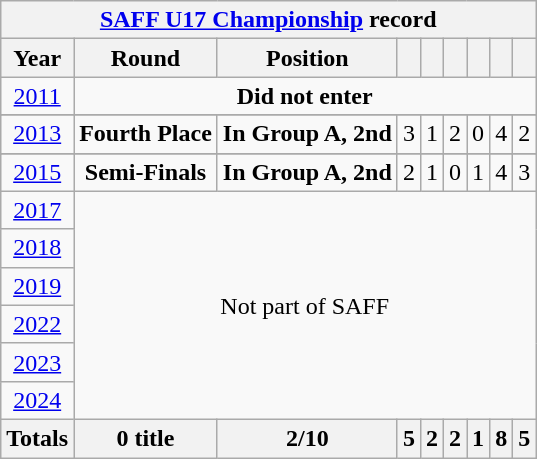<table class="wikitable" style="text-align:center;">
<tr>
<th colspan="11"><a href='#'>SAFF U17 Championship</a> record</th>
</tr>
<tr>
<th>Year</th>
<th>Round</th>
<th>Position</th>
<th></th>
<th></th>
<th></th>
<th></th>
<th></th>
<th></th>
</tr>
<tr>
<td> <a href='#'>2011</a></td>
<td colspan=8 rowspan=1><strong>Did not enter</strong></td>
</tr>
<tr>
</tr>
<tr style=>
<td> <a href='#'>2013</a></td>
<td><strong>Fourth Place</strong></td>
<td><strong>In Group A, 2nd</strong></td>
<td>3</td>
<td>1</td>
<td>2</td>
<td>0</td>
<td>4</td>
<td>2</td>
</tr>
<tr>
</tr>
<tr style=>
<td> <a href='#'>2015</a></td>
<td><strong>Semi-Finals</strong></td>
<td><strong>In Group A, 2nd</strong></td>
<td>2</td>
<td>1</td>
<td>0</td>
<td>1</td>
<td>4</td>
<td>3</td>
</tr>
<tr>
<td> <a href='#'>2017</a></td>
<td colspan=8 rowspan=6>Not part of SAFF</td>
</tr>
<tr>
<td> <a href='#'>2018</a></td>
</tr>
<tr>
<td> <a href='#'>2019</a></td>
</tr>
<tr>
<td> <a href='#'>2022</a></td>
</tr>
<tr>
<td> <a href='#'>2023</a></td>
</tr>
<tr>
<td> <a href='#'>2024</a></td>
</tr>
<tr>
<th>Totals</th>
<th>0 title</th>
<th>2/10</th>
<th>5</th>
<th>2</th>
<th>2</th>
<th>1</th>
<th>8</th>
<th>5</th>
</tr>
</table>
